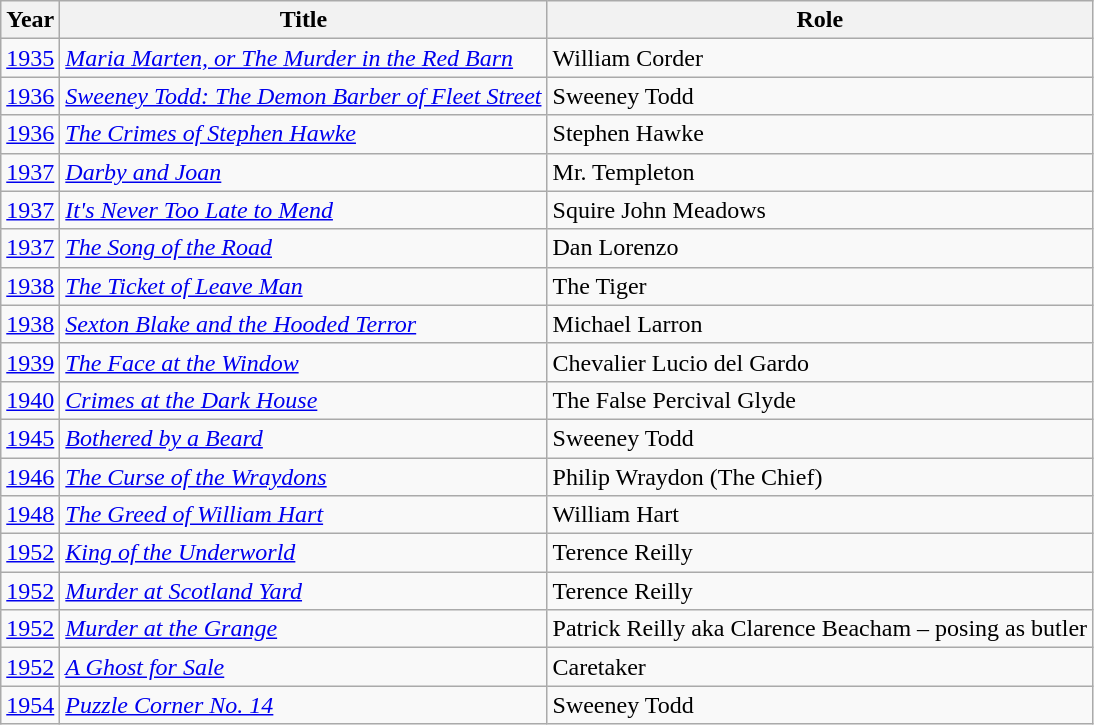<table class="wikitable">
<tr ">
<th>Year</th>
<th>Title</th>
<th>Role</th>
</tr>
<tr>
<td><a href='#'>1935</a></td>
<td><em><a href='#'>Maria Marten, or The Murder in the Red Barn</a> </em></td>
<td>William Corder</td>
</tr>
<tr>
<td><a href='#'>1936</a></td>
<td><em><a href='#'>Sweeney Todd: The Demon Barber of Fleet Street</a></em></td>
<td>Sweeney Todd</td>
</tr>
<tr>
<td><a href='#'>1936</a></td>
<td><em><a href='#'>The Crimes of Stephen Hawke</a></em></td>
<td>Stephen Hawke</td>
</tr>
<tr>
<td><a href='#'>1937</a></td>
<td><em><a href='#'>Darby and Joan</a></em></td>
<td>Mr. Templeton</td>
</tr>
<tr>
<td><a href='#'>1937</a></td>
<td><em><a href='#'>It's Never Too Late to Mend</a></em></td>
<td>Squire John Meadows</td>
</tr>
<tr>
<td><a href='#'>1937</a></td>
<td><em><a href='#'>The Song of the Road</a></em></td>
<td>Dan Lorenzo</td>
</tr>
<tr>
<td><a href='#'>1938</a></td>
<td><em><a href='#'>The Ticket of Leave Man</a></em></td>
<td>The Tiger</td>
</tr>
<tr>
<td><a href='#'>1938</a></td>
<td><em> <a href='#'>Sexton Blake and the Hooded Terror</a></em></td>
<td>Michael Larron</td>
</tr>
<tr>
<td><a href='#'>1939</a></td>
<td><em><a href='#'>The Face at the Window</a></em></td>
<td>Chevalier Lucio del Gardo</td>
</tr>
<tr>
<td><a href='#'>1940</a></td>
<td><em><a href='#'>Crimes at the Dark House</a></em></td>
<td>The False Percival Glyde</td>
</tr>
<tr>
<td><a href='#'>1945</a></td>
<td><em><a href='#'>Bothered by a Beard</a></em></td>
<td>Sweeney Todd</td>
</tr>
<tr>
<td><a href='#'>1946</a></td>
<td><em><a href='#'>The Curse of the Wraydons</a></em></td>
<td>Philip Wraydon (The Chief)</td>
</tr>
<tr>
<td><a href='#'>1948</a></td>
<td><em><a href='#'>The Greed of William Hart</a></em></td>
<td>William Hart</td>
</tr>
<tr>
<td><a href='#'>1952</a></td>
<td><em><a href='#'>King of the Underworld</a></em></td>
<td>Terence Reilly</td>
</tr>
<tr>
<td><a href='#'>1952</a></td>
<td><em><a href='#'>Murder at Scotland Yard</a></em></td>
<td>Terence Reilly</td>
</tr>
<tr>
<td><a href='#'>1952</a></td>
<td><em><a href='#'>Murder at the Grange</a></em></td>
<td>Patrick Reilly aka Clarence Beacham – posing as butler</td>
</tr>
<tr>
<td><a href='#'>1952</a></td>
<td><em><a href='#'>A Ghost for Sale</a></em></td>
<td>Caretaker</td>
</tr>
<tr>
<td><a href='#'>1954</a></td>
<td><em><a href='#'>Puzzle Corner No. 14</a></em></td>
<td>Sweeney Todd</td>
</tr>
</table>
